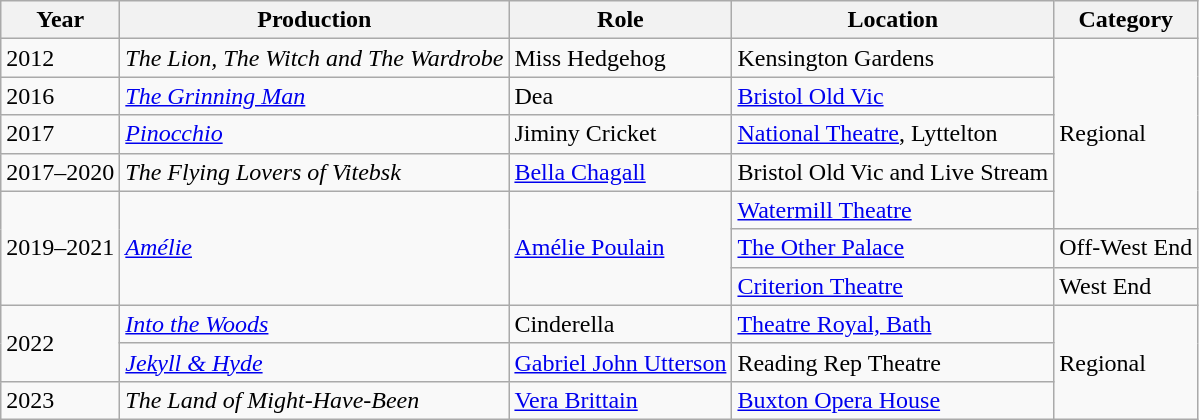<table class="wikitable">
<tr>
<th>Year</th>
<th>Production</th>
<th>Role</th>
<th>Location</th>
<th>Category</th>
</tr>
<tr>
<td>2012</td>
<td><em>The Lion, The Witch and The Wardrobe</em></td>
<td>Miss Hedgehog</td>
<td>Kensington Gardens</td>
<td rowspan="5">Regional</td>
</tr>
<tr>
<td>2016</td>
<td><em><a href='#'>The Grinning Man</a></em></td>
<td>Dea</td>
<td><a href='#'>Bristol Old Vic</a></td>
</tr>
<tr>
<td>2017</td>
<td><em><a href='#'>Pinocchio</a></em></td>
<td>Jiminy Cricket</td>
<td><a href='#'>National Theatre</a>, Lyttelton</td>
</tr>
<tr>
<td>2017–2020</td>
<td><em>The Flying Lovers of Vitebsk</em></td>
<td><a href='#'>Bella Chagall</a></td>
<td>Bristol Old Vic and Live Stream</td>
</tr>
<tr>
<td rowspan="3">2019–2021</td>
<td rowspan="3"><em><a href='#'>Amélie</a></em></td>
<td rowspan="3"><a href='#'>Amélie Poulain</a></td>
<td><a href='#'>Watermill Theatre</a></td>
</tr>
<tr>
<td><a href='#'>The Other Palace</a></td>
<td>Off-West End</td>
</tr>
<tr>
<td><a href='#'>Criterion Theatre</a></td>
<td>West End</td>
</tr>
<tr>
<td rowspan="2">2022</td>
<td><em><a href='#'>Into the Woods</a></em></td>
<td>Cinderella</td>
<td><a href='#'>Theatre Royal, Bath</a></td>
<td rowspan="3">Regional</td>
</tr>
<tr>
<td><em><a href='#'>Jekyll & Hyde</a></em></td>
<td><a href='#'>Gabriel John Utterson</a></td>
<td>Reading Rep Theatre</td>
</tr>
<tr>
<td>2023</td>
<td><em>The Land of Might-Have-Been</em></td>
<td><a href='#'>Vera Brittain</a></td>
<td><a href='#'>Buxton Opera House</a></td>
</tr>
</table>
